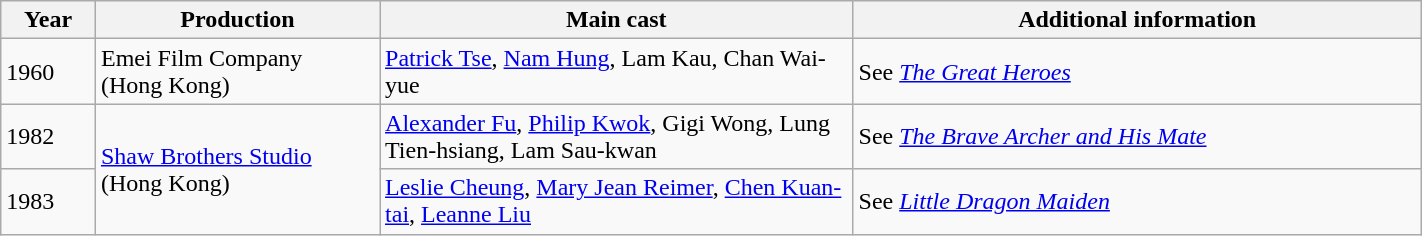<table class="wikitable" width=75%>
<tr>
<th width=5%>Year</th>
<th width=15%>Production</th>
<th width=25%>Main cast</th>
<th width=30%>Additional information</th>
</tr>
<tr>
<td>1960</td>
<td>Emei Film Company<br>(Hong Kong)</td>
<td><a href='#'>Patrick Tse</a>, <a href='#'>Nam Hung</a>, Lam Kau, Chan Wai-yue</td>
<td>See <em><a href='#'>The Great Heroes</a></em></td>
</tr>
<tr>
<td>1982</td>
<td rowspan=2><a href='#'>Shaw Brothers Studio</a> (Hong Kong)</td>
<td><a href='#'>Alexander Fu</a>, <a href='#'>Philip Kwok</a>, Gigi Wong, Lung Tien-hsiang, Lam Sau-kwan</td>
<td>See <em><a href='#'>The Brave Archer and His Mate</a></em></td>
</tr>
<tr>
<td>1983</td>
<td><a href='#'>Leslie Cheung</a>, <a href='#'>Mary Jean Reimer</a>, <a href='#'>Chen Kuan-tai</a>, <a href='#'>Leanne Liu</a></td>
<td>See <em><a href='#'>Little Dragon Maiden</a></em></td>
</tr>
</table>
